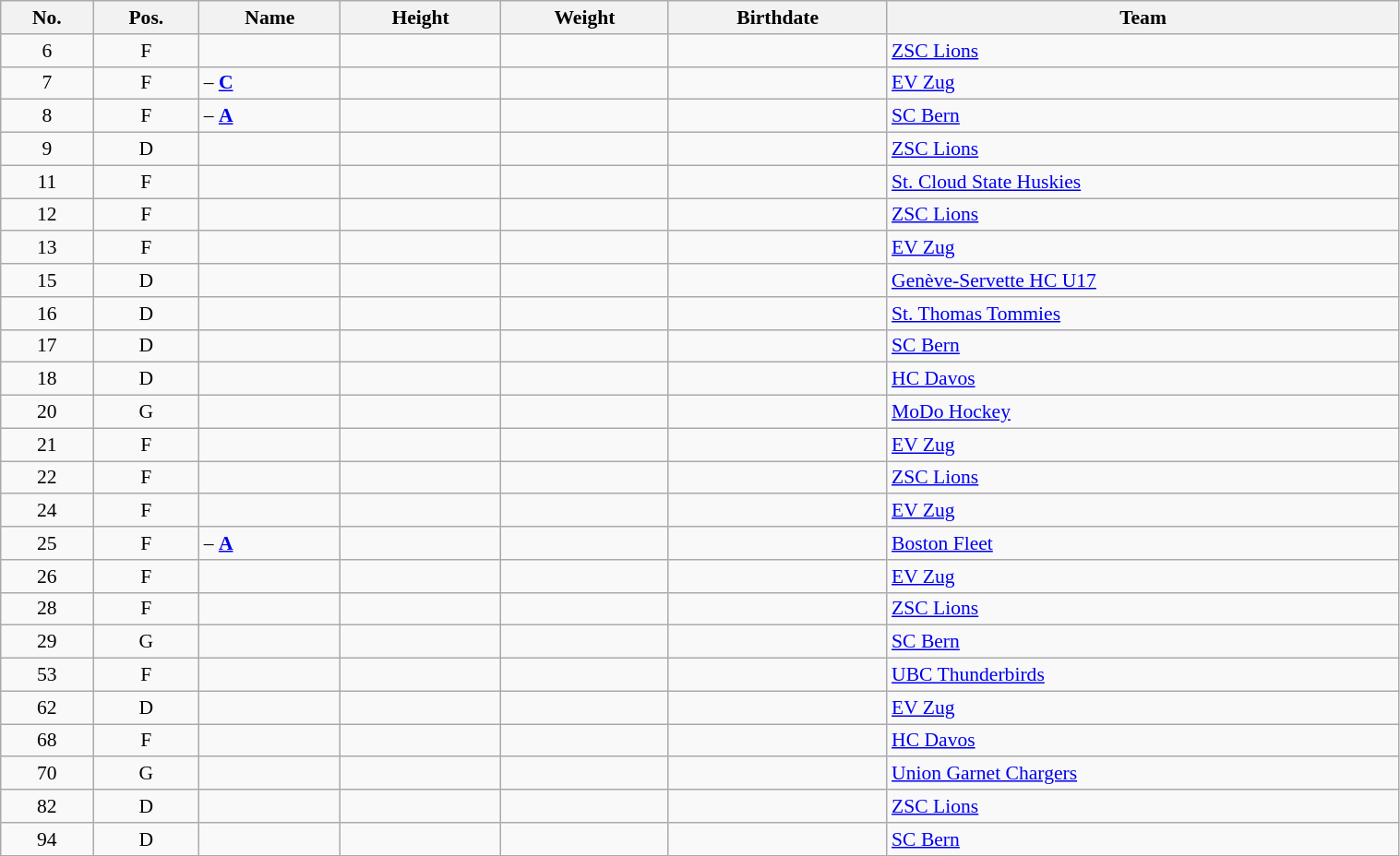<table class="wikitable sortable" width="80%" style="font-size: 90%; text-align: center;">
<tr>
<th>No.</th>
<th>Pos.</th>
<th>Name</th>
<th>Height</th>
<th>Weight</th>
<th>Birthdate</th>
<th>Team</th>
</tr>
<tr>
<td>6</td>
<td>F</td>
<td align=left></td>
<td></td>
<td></td>
<td></td>
<td align=left> <a href='#'>ZSC Lions</a></td>
</tr>
<tr>
<td>7</td>
<td>F</td>
<td align=left> – <a href='#'><strong>C</strong></a></td>
<td></td>
<td></td>
<td></td>
<td align=left> <a href='#'>EV Zug</a></td>
</tr>
<tr>
<td>8</td>
<td>F</td>
<td align=left> – <a href='#'><strong>A</strong></a></td>
<td></td>
<td></td>
<td></td>
<td align=left> <a href='#'>SC Bern</a></td>
</tr>
<tr>
<td>9</td>
<td>D</td>
<td align=left></td>
<td></td>
<td></td>
<td></td>
<td align=left> <a href='#'>ZSC Lions</a></td>
</tr>
<tr>
<td>11</td>
<td>F</td>
<td align=left></td>
<td></td>
<td></td>
<td></td>
<td align=left> <a href='#'>St. Cloud State Huskies</a></td>
</tr>
<tr>
<td>12</td>
<td>F</td>
<td align=left></td>
<td></td>
<td></td>
<td></td>
<td align=left> <a href='#'>ZSC Lions</a></td>
</tr>
<tr>
<td>13</td>
<td>F</td>
<td align=left></td>
<td></td>
<td></td>
<td></td>
<td align=left> <a href='#'>EV Zug</a></td>
</tr>
<tr>
<td>15</td>
<td>D</td>
<td align=left></td>
<td></td>
<td></td>
<td></td>
<td align=left> <a href='#'>Genève-Servette HC U17</a></td>
</tr>
<tr>
<td>16</td>
<td>D</td>
<td align=left></td>
<td></td>
<td></td>
<td></td>
<td align=left> <a href='#'>St. Thomas Tommies</a></td>
</tr>
<tr>
<td>17</td>
<td>D</td>
<td align=left></td>
<td></td>
<td></td>
<td></td>
<td align=left> <a href='#'>SC Bern</a></td>
</tr>
<tr>
<td>18</td>
<td>D</td>
<td align=left></td>
<td></td>
<td></td>
<td></td>
<td align=left> <a href='#'>HC Davos</a></td>
</tr>
<tr>
<td>20</td>
<td>G</td>
<td align=left></td>
<td></td>
<td></td>
<td></td>
<td align=left> <a href='#'>MoDo Hockey</a></td>
</tr>
<tr>
<td>21</td>
<td>F</td>
<td align=left></td>
<td></td>
<td></td>
<td></td>
<td align=left> <a href='#'>EV Zug</a></td>
</tr>
<tr>
<td>22</td>
<td>F</td>
<td align=left></td>
<td></td>
<td></td>
<td></td>
<td align=left> <a href='#'>ZSC Lions</a></td>
</tr>
<tr>
<td>24</td>
<td>F</td>
<td align=left></td>
<td></td>
<td></td>
<td></td>
<td align=left> <a href='#'>EV Zug</a></td>
</tr>
<tr>
<td>25</td>
<td>F</td>
<td align=left> – <a href='#'><strong>A</strong></a></td>
<td></td>
<td></td>
<td></td>
<td align=left> <a href='#'>Boston Fleet</a></td>
</tr>
<tr>
<td>26</td>
<td>F</td>
<td align=left></td>
<td></td>
<td></td>
<td></td>
<td align=left> <a href='#'>EV Zug</a></td>
</tr>
<tr>
<td>28</td>
<td>F</td>
<td align=left></td>
<td></td>
<td></td>
<td></td>
<td align=left> <a href='#'>ZSC Lions</a></td>
</tr>
<tr>
<td>29</td>
<td>G</td>
<td align=left></td>
<td></td>
<td></td>
<td></td>
<td align=left> <a href='#'>SC Bern</a></td>
</tr>
<tr>
<td>53</td>
<td>F</td>
<td align=left></td>
<td></td>
<td></td>
<td></td>
<td align=left> <a href='#'>UBC Thunderbirds</a></td>
</tr>
<tr>
<td>62</td>
<td>D</td>
<td align=left></td>
<td></td>
<td></td>
<td></td>
<td align=left> <a href='#'>EV Zug</a></td>
</tr>
<tr>
<td>68</td>
<td>F</td>
<td align=left></td>
<td></td>
<td></td>
<td></td>
<td align=left> <a href='#'>HC Davos</a></td>
</tr>
<tr>
<td>70</td>
<td>G</td>
<td align=left></td>
<td></td>
<td></td>
<td></td>
<td align=left> <a href='#'>Union Garnet Chargers</a></td>
</tr>
<tr>
<td>82</td>
<td>D</td>
<td align=left></td>
<td></td>
<td></td>
<td></td>
<td align=left> <a href='#'>ZSC Lions</a></td>
</tr>
<tr>
<td>94</td>
<td>D</td>
<td align=left></td>
<td></td>
<td></td>
<td></td>
<td align=left> <a href='#'>SC Bern</a></td>
</tr>
</table>
